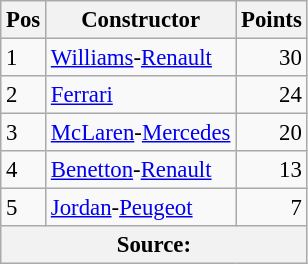<table class="wikitable"   style="font-size:   95%;">
<tr>
<th>Pos</th>
<th>Constructor</th>
<th>Points</th>
</tr>
<tr>
<td>1</td>
<td> <a href='#'>Williams</a>-<a href='#'>Renault</a></td>
<td align="right">30</td>
</tr>
<tr>
<td>2</td>
<td> <a href='#'>Ferrari</a></td>
<td align="right">24</td>
</tr>
<tr>
<td>3</td>
<td> <a href='#'>McLaren</a>-<a href='#'>Mercedes</a></td>
<td align="right">20</td>
</tr>
<tr>
<td>4</td>
<td> <a href='#'>Benetton</a>-<a href='#'>Renault</a></td>
<td align="right">13</td>
</tr>
<tr>
<td>5</td>
<td> <a href='#'>Jordan</a>-<a href='#'>Peugeot</a></td>
<td align="right">7</td>
</tr>
<tr>
<th colspan=4>Source: </th>
</tr>
</table>
